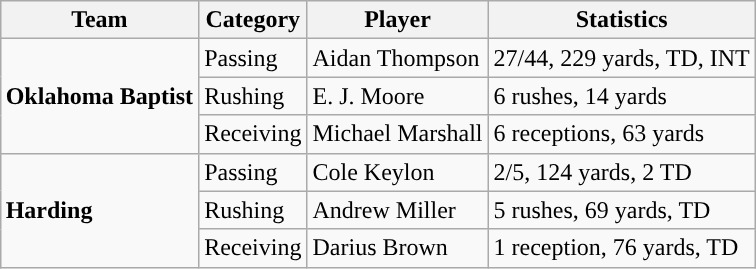<table class="wikitable" style="float: right;">
<tr>
<th>Team</th>
<th>Category</th>
<th>Player</th>
<th>Statistics</th>
</tr>
<tr>
<td rowspan=3><strong>Oklahoma Baptist</strong></td>
<td>Passing</td>
<td>Aidan Thompson</td>
<td>27/44, 229 yards, TD, INT</td>
</tr>
<tr>
<td>Rushing</td>
<td>E. J. Moore</td>
<td>6 rushes, 14 yards</td>
</tr>
<tr>
<td>Receiving</td>
<td>Michael Marshall</td>
<td>6 receptions, 63 yards</td>
</tr>
<tr>
<td rowspan=3><strong>Harding</strong></td>
<td>Passing</td>
<td>Cole Keylon</td>
<td>2/5, 124 yards, 2 TD</td>
</tr>
<tr>
<td>Rushing</td>
<td>Andrew Miller</td>
<td>5 rushes, 69 yards, TD</td>
</tr>
<tr>
<td>Receiving</td>
<td>Darius Brown</td>
<td>1 reception, 76 yards, TD</td>
</tr>
</table>
